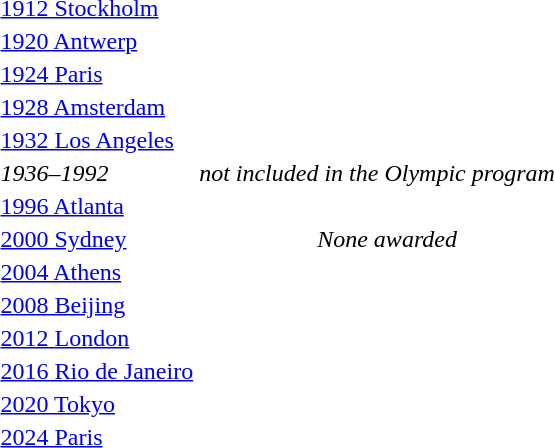<table>
<tr>
<td><a href='#'>1912 Stockholm</a><br></td>
<td></td>
<td></td>
<td></td>
</tr>
<tr>
<td><a href='#'>1920 Antwerp</a><br></td>
<td></td>
<td></td>
<td></td>
</tr>
<tr>
<td><a href='#'>1924 Paris</a><br></td>
<td></td>
<td></td>
<td></td>
</tr>
<tr>
<td><a href='#'>1928 Amsterdam</a><br></td>
<td></td>
<td></td>
<td></td>
</tr>
<tr>
<td><a href='#'>1932 Los Angeles</a><br></td>
<td></td>
<td></td>
<td></td>
</tr>
<tr>
<td><em>1936–1992</em></td>
<td colspan=3 align=center><em>not included in the Olympic program</em></td>
</tr>
<tr>
<td><a href='#'>1996 Atlanta</a><br></td>
<td></td>
<td></td>
<td></td>
</tr>
<tr>
<td><a href='#'>2000 Sydney</a><br></td>
<td></td>
<td></td>
<td align="center"><em>None awarded</em></td>
</tr>
<tr>
<td><a href='#'>2004 Athens</a><br></td>
<td></td>
<td></td>
<td></td>
</tr>
<tr>
<td><a href='#'>2008 Beijing</a><br></td>
<td></td>
<td></td>
<td></td>
</tr>
<tr>
<td><a href='#'>2012 London</a><br></td>
<td></td>
<td></td>
<td></td>
</tr>
<tr>
<td><a href='#'>2016 Rio de Janeiro</a><br></td>
<td></td>
<td></td>
<td></td>
</tr>
<tr>
<td><a href='#'>2020 Tokyo</a><br></td>
<td></td>
<td></td>
<td></td>
</tr>
<tr>
<td><a href='#'>2024 Paris</a><br></td>
<td></td>
<td></td>
<td></td>
</tr>
<tr>
</tr>
</table>
